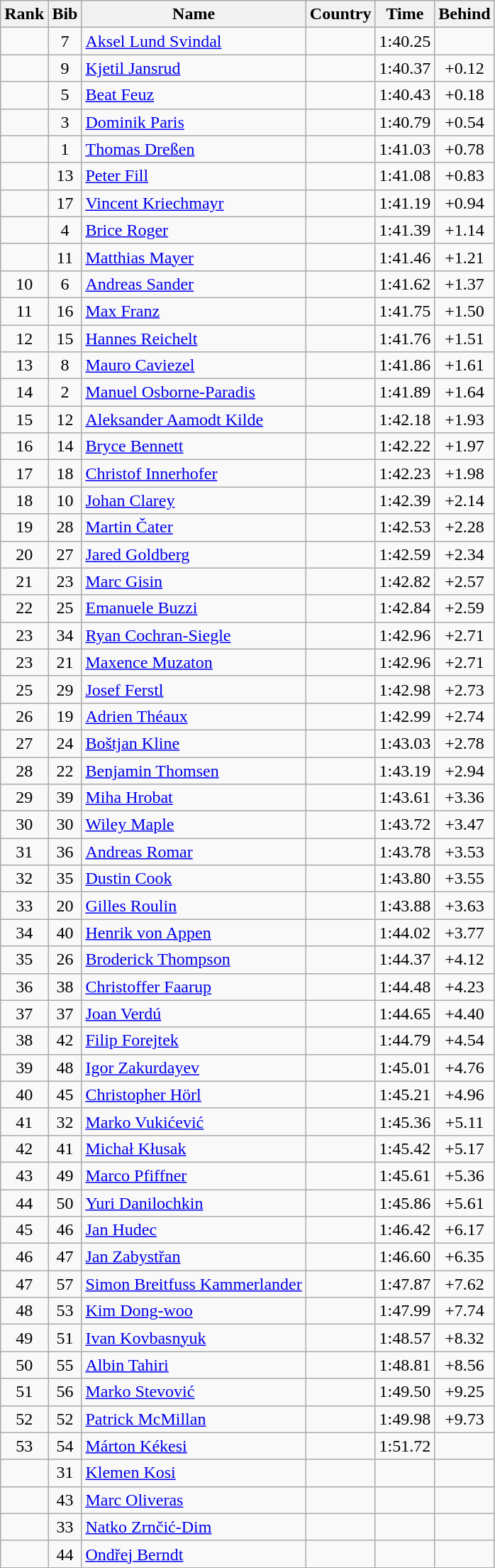<table class="wikitable sortable" style="text-align:center">
<tr>
<th>Rank</th>
<th>Bib</th>
<th>Name</th>
<th>Country</th>
<th>Time</th>
<th>Behind</th>
</tr>
<tr>
<td></td>
<td>7</td>
<td align=left><a href='#'>Aksel Lund Svindal</a></td>
<td align=left></td>
<td>1:40.25</td>
<td></td>
</tr>
<tr>
<td></td>
<td>9</td>
<td align=left><a href='#'>Kjetil Jansrud</a></td>
<td align=left></td>
<td>1:40.37</td>
<td>+0.12</td>
</tr>
<tr>
<td></td>
<td>5</td>
<td align=left><a href='#'>Beat Feuz</a></td>
<td align=left></td>
<td>1:40.43</td>
<td>+0.18</td>
</tr>
<tr>
<td></td>
<td>3</td>
<td align=left><a href='#'>Dominik Paris</a></td>
<td align=left></td>
<td>1:40.79</td>
<td>+0.54</td>
</tr>
<tr>
<td></td>
<td>1</td>
<td align=left><a href='#'>Thomas Dreßen</a></td>
<td align=left></td>
<td>1:41.03</td>
<td>+0.78</td>
</tr>
<tr>
<td></td>
<td>13</td>
<td align=left><a href='#'>Peter Fill</a></td>
<td align=left></td>
<td>1:41.08</td>
<td>+0.83</td>
</tr>
<tr>
<td></td>
<td>17</td>
<td align=left><a href='#'>Vincent Kriechmayr</a></td>
<td align=left></td>
<td>1:41.19</td>
<td>+0.94</td>
</tr>
<tr>
<td></td>
<td>4</td>
<td align=left><a href='#'>Brice Roger</a></td>
<td align=left></td>
<td>1:41.39</td>
<td>+1.14</td>
</tr>
<tr>
<td></td>
<td>11</td>
<td align=left><a href='#'>Matthias Mayer</a></td>
<td align=left></td>
<td>1:41.46</td>
<td>+1.21</td>
</tr>
<tr>
<td>10</td>
<td>6</td>
<td align=left><a href='#'>Andreas Sander</a></td>
<td align=left></td>
<td>1:41.62</td>
<td>+1.37</td>
</tr>
<tr>
<td>11</td>
<td>16</td>
<td align=left><a href='#'>Max Franz</a></td>
<td align=left></td>
<td>1:41.75</td>
<td>+1.50</td>
</tr>
<tr>
<td>12</td>
<td>15</td>
<td align=left><a href='#'>Hannes Reichelt</a></td>
<td align=left></td>
<td>1:41.76</td>
<td>+1.51</td>
</tr>
<tr>
<td>13</td>
<td>8</td>
<td align=left><a href='#'>Mauro Caviezel</a></td>
<td align=left></td>
<td>1:41.86</td>
<td>+1.61</td>
</tr>
<tr>
<td>14</td>
<td>2</td>
<td align=left><a href='#'>Manuel Osborne-Paradis</a></td>
<td align=left></td>
<td>1:41.89</td>
<td>+1.64</td>
</tr>
<tr>
<td>15</td>
<td>12</td>
<td align=left><a href='#'>Aleksander Aamodt Kilde</a></td>
<td align=left></td>
<td>1:42.18</td>
<td>+1.93</td>
</tr>
<tr>
<td>16</td>
<td>14</td>
<td align=left><a href='#'>Bryce Bennett</a></td>
<td align=left></td>
<td>1:42.22</td>
<td>+1.97</td>
</tr>
<tr>
<td>17</td>
<td>18</td>
<td align=left><a href='#'>Christof Innerhofer</a></td>
<td align=left></td>
<td>1:42.23</td>
<td>+1.98</td>
</tr>
<tr>
<td>18</td>
<td>10</td>
<td align=left><a href='#'>Johan Clarey</a></td>
<td align=left></td>
<td>1:42.39</td>
<td>+2.14</td>
</tr>
<tr>
<td>19</td>
<td>28</td>
<td align=left><a href='#'>Martin Čater</a></td>
<td align=left></td>
<td>1:42.53</td>
<td>+2.28</td>
</tr>
<tr>
<td>20</td>
<td>27</td>
<td align=left><a href='#'>Jared Goldberg</a></td>
<td align=left></td>
<td>1:42.59</td>
<td>+2.34</td>
</tr>
<tr>
<td>21</td>
<td>23</td>
<td align=left><a href='#'>Marc Gisin</a></td>
<td align=left></td>
<td>1:42.82</td>
<td>+2.57</td>
</tr>
<tr>
<td>22</td>
<td>25</td>
<td align=left><a href='#'>Emanuele Buzzi</a></td>
<td align=left></td>
<td>1:42.84</td>
<td>+2.59</td>
</tr>
<tr>
<td>23</td>
<td>34</td>
<td align=left><a href='#'>Ryan Cochran-Siegle</a></td>
<td align=left></td>
<td>1:42.96</td>
<td>+2.71</td>
</tr>
<tr>
<td>23</td>
<td>21</td>
<td align=left><a href='#'>Maxence Muzaton</a></td>
<td align=left></td>
<td>1:42.96</td>
<td>+2.71</td>
</tr>
<tr>
<td>25</td>
<td>29</td>
<td align=left><a href='#'>Josef Ferstl</a></td>
<td align=left></td>
<td>1:42.98</td>
<td>+2.73</td>
</tr>
<tr>
<td>26</td>
<td>19</td>
<td align=left><a href='#'>Adrien Théaux</a></td>
<td align=left></td>
<td>1:42.99</td>
<td>+2.74</td>
</tr>
<tr>
<td>27</td>
<td>24</td>
<td align=left><a href='#'>Boštjan Kline</a></td>
<td align=left></td>
<td>1:43.03</td>
<td>+2.78</td>
</tr>
<tr>
<td>28</td>
<td>22</td>
<td align=left><a href='#'>Benjamin Thomsen</a></td>
<td align=left></td>
<td>1:43.19</td>
<td>+2.94</td>
</tr>
<tr>
<td>29</td>
<td>39</td>
<td align=left><a href='#'>Miha Hrobat</a></td>
<td align=left></td>
<td>1:43.61</td>
<td>+3.36</td>
</tr>
<tr>
<td>30</td>
<td>30</td>
<td align=left><a href='#'>Wiley Maple</a></td>
<td align=left></td>
<td>1:43.72</td>
<td>+3.47</td>
</tr>
<tr>
<td>31</td>
<td>36</td>
<td align=left><a href='#'>Andreas Romar</a></td>
<td align=left></td>
<td>1:43.78</td>
<td>+3.53</td>
</tr>
<tr>
<td>32</td>
<td>35</td>
<td align=left><a href='#'>Dustin Cook</a></td>
<td align=left></td>
<td>1:43.80</td>
<td>+3.55</td>
</tr>
<tr>
<td>33</td>
<td>20</td>
<td align=left><a href='#'>Gilles Roulin</a></td>
<td align=left></td>
<td>1:43.88</td>
<td>+3.63</td>
</tr>
<tr>
<td>34</td>
<td>40</td>
<td align=left><a href='#'>Henrik von Appen</a></td>
<td align=left></td>
<td>1:44.02</td>
<td>+3.77</td>
</tr>
<tr>
<td>35</td>
<td>26</td>
<td align=left><a href='#'>Broderick Thompson</a></td>
<td align=left></td>
<td>1:44.37</td>
<td>+4.12</td>
</tr>
<tr>
<td>36</td>
<td>38</td>
<td align=left><a href='#'>Christoffer Faarup</a></td>
<td align=left></td>
<td>1:44.48</td>
<td>+4.23</td>
</tr>
<tr>
<td>37</td>
<td>37</td>
<td align=left><a href='#'>Joan Verdú</a></td>
<td align=left></td>
<td>1:44.65</td>
<td>+4.40</td>
</tr>
<tr>
<td>38</td>
<td>42</td>
<td align=left><a href='#'>Filip Forejtek</a></td>
<td align=left></td>
<td>1:44.79</td>
<td>+4.54</td>
</tr>
<tr>
<td>39</td>
<td>48</td>
<td align=left><a href='#'>Igor Zakurdayev</a></td>
<td align=left></td>
<td>1:45.01</td>
<td>+4.76</td>
</tr>
<tr>
<td>40</td>
<td>45</td>
<td align=left><a href='#'>Christopher Hörl</a></td>
<td align=left></td>
<td>1:45.21</td>
<td>+4.96</td>
</tr>
<tr>
<td>41</td>
<td>32</td>
<td align=left><a href='#'>Marko Vukićević</a></td>
<td align=left></td>
<td>1:45.36</td>
<td>+5.11</td>
</tr>
<tr>
<td>42</td>
<td>41</td>
<td align=left><a href='#'>Michał Kłusak</a></td>
<td align=left></td>
<td>1:45.42</td>
<td>+5.17</td>
</tr>
<tr>
<td>43</td>
<td>49</td>
<td align=left><a href='#'>Marco Pfiffner</a></td>
<td align=left></td>
<td>1:45.61</td>
<td>+5.36</td>
</tr>
<tr>
<td>44</td>
<td>50</td>
<td align=left><a href='#'>Yuri Danilochkin</a></td>
<td align=left></td>
<td>1:45.86</td>
<td>+5.61</td>
</tr>
<tr>
<td>45</td>
<td>46</td>
<td align=left><a href='#'>Jan Hudec</a></td>
<td align=left></td>
<td>1:46.42</td>
<td>+6.17</td>
</tr>
<tr>
<td>46</td>
<td>47</td>
<td align=left><a href='#'>Jan Zabystřan</a></td>
<td align=left></td>
<td>1:46.60</td>
<td>+6.35</td>
</tr>
<tr>
<td>47</td>
<td>57</td>
<td align=left><a href='#'>Simon Breitfuss Kammerlander</a></td>
<td align=left></td>
<td>1:47.87</td>
<td>+7.62</td>
</tr>
<tr>
<td>48</td>
<td>53</td>
<td align=left><a href='#'>Kim Dong-woo</a></td>
<td align=left></td>
<td>1:47.99</td>
<td>+7.74</td>
</tr>
<tr>
<td>49</td>
<td>51</td>
<td align=left><a href='#'>Ivan Kovbasnyuk</a></td>
<td align=left></td>
<td>1:48.57</td>
<td>+8.32</td>
</tr>
<tr>
<td>50</td>
<td>55</td>
<td align=left><a href='#'>Albin Tahiri</a></td>
<td align=left></td>
<td>1:48.81</td>
<td>+8.56</td>
</tr>
<tr>
<td>51</td>
<td>56</td>
<td align=left><a href='#'>Marko Stevović</a></td>
<td align=left></td>
<td>1:49.50</td>
<td>+9.25</td>
</tr>
<tr>
<td>52</td>
<td>52</td>
<td align=left><a href='#'>Patrick McMillan</a></td>
<td align=left></td>
<td>1:49.98</td>
<td>+9.73</td>
</tr>
<tr>
<td>53</td>
<td>54</td>
<td align=left><a href='#'>Márton Kékesi</a></td>
<td align=left></td>
<td>1:51.72</td>
<td></td>
</tr>
<tr>
<td></td>
<td>31</td>
<td align=left><a href='#'>Klemen Kosi</a></td>
<td align=left></td>
<td></td>
<td></td>
</tr>
<tr>
<td></td>
<td>43</td>
<td align=left><a href='#'>Marc Oliveras</a></td>
<td align=left></td>
<td></td>
<td></td>
</tr>
<tr>
<td></td>
<td>33</td>
<td align=left><a href='#'>Natko Zrnčić-Dim</a></td>
<td align=left></td>
<td></td>
<td></td>
</tr>
<tr>
<td></td>
<td>44</td>
<td align=left><a href='#'>Ondřej Berndt</a></td>
<td align=left></td>
<td></td>
<td></td>
</tr>
</table>
